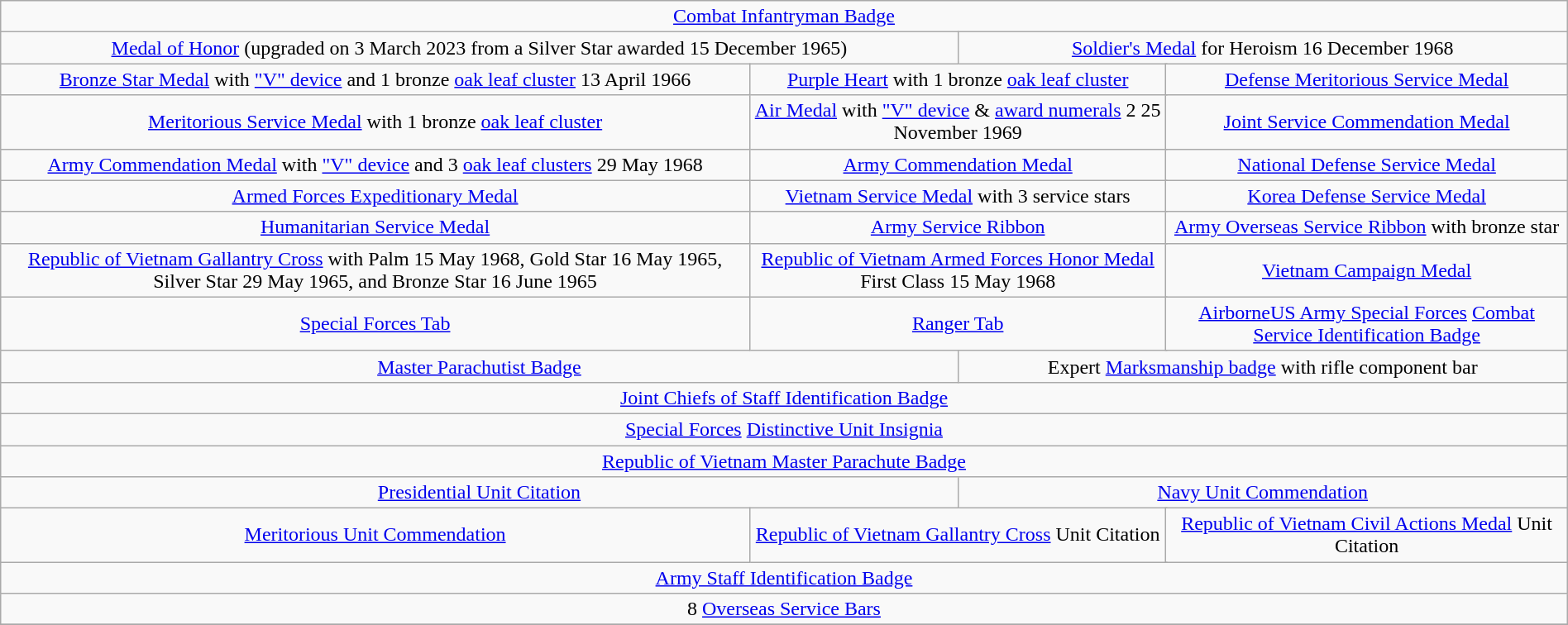<table class="wikitable" style="margin:1em auto; text-align:center;">
<tr>
<td colspan="18"><a href='#'>Combat Infantryman Badge</a></td>
</tr>
<tr>
<td colspan="9"><a href='#'>Medal of Honor</a> (upgraded on 3 March 2023 from a Silver Star awarded 15 December 1965)</td>
<td colspan="9"><a href='#'>Soldier's Medal</a> for Heroism 16 December 1968</td>
</tr>
<tr>
<td colspan="6"><a href='#'>Bronze Star Medal</a> with <a href='#'>"V" device</a> and 1 bronze <a href='#'>oak leaf cluster</a> 13 April 1966</td>
<td colspan="6"><a href='#'>Purple Heart</a> with 1 bronze <a href='#'>oak leaf cluster</a></td>
<td colspan="6"><a href='#'>Defense Meritorious Service Medal</a></td>
</tr>
<tr>
<td colspan="6"><a href='#'>Meritorious Service Medal</a>  with 1 bronze <a href='#'>oak leaf cluster</a></td>
<td colspan="6"><a href='#'>Air Medal</a>  with <a href='#'>"V" device</a> & <a href='#'>award numerals</a> 2 25 November 1969</td>
<td colspan="6"><a href='#'>Joint Service Commendation Medal</a></td>
</tr>
<tr>
<td colspan="6"><a href='#'>Army Commendation Medal</a> with <a href='#'>"V" device</a> and 3 <a href='#'>oak leaf clusters</a> 29 May 1968</td>
<td colspan="6"><a href='#'>Army Commendation Medal</a></td>
<td colspan="6"><a href='#'>National Defense Service Medal</a></td>
</tr>
<tr>
<td colspan="6"><a href='#'>Armed Forces Expeditionary Medal</a></td>
<td colspan="6"><a href='#'>Vietnam Service Medal</a> with 3 service stars</td>
<td colspan="6"><a href='#'>Korea Defense Service Medal</a></td>
</tr>
<tr>
<td colspan="6"><a href='#'>Humanitarian Service Medal</a></td>
<td colspan="6"><a href='#'>Army Service Ribbon</a></td>
<td colspan="6"><a href='#'>Army Overseas Service Ribbon</a> with bronze star</td>
</tr>
<tr>
<td colspan="6"><a href='#'>Republic of Vietnam Gallantry Cross</a> with Palm 15 May 1968, Gold Star 16 May 1965, Silver Star 29 May 1965, and Bronze Star 16 June 1965</td>
<td colspan="6"><a href='#'>Republic of Vietnam Armed Forces Honor Medal</a> First Class 15 May 1968</td>
<td colspan="6"><a href='#'>Vietnam Campaign Medal</a></td>
</tr>
<tr>
<td colspan="6"><a href='#'>Special Forces Tab</a></td>
<td colspan="6"><a href='#'>Ranger Tab</a></td>
<td colspan="6"><a href='#'>Airborne</a><a href='#'>US Army Special Forces</a> <a href='#'>Combat Service Identification Badge</a></td>
</tr>
<tr>
<td colspan="9"><a href='#'>Master Parachutist Badge</a></td>
<td colspan="9">Expert <a href='#'>Marksmanship badge</a> with rifle component bar</td>
</tr>
<tr>
<td colspan="18"><a href='#'>Joint Chiefs of Staff Identification Badge</a></td>
</tr>
<tr>
<td colspan="18"><a href='#'>Special Forces</a> <a href='#'>Distinctive Unit Insignia</a></td>
</tr>
<tr>
<td colspan="18"><a href='#'>Republic of Vietnam Master Parachute Badge</a></td>
</tr>
<tr>
<td colspan="9"><a href='#'>Presidential Unit Citation</a></td>
<td colspan="9"><a href='#'>Navy Unit Commendation</a></td>
</tr>
<tr>
<td colspan="6"><a href='#'>Meritorious Unit Commendation</a></td>
<td colspan="6"><a href='#'>Republic of Vietnam Gallantry Cross</a> Unit Citation</td>
<td colspan="6"><a href='#'>Republic of Vietnam Civil Actions Medal</a> Unit Citation</td>
</tr>
<tr>
<td colspan="18"><a href='#'>Army Staff Identification Badge</a></td>
</tr>
<tr>
<td colspan="18">8 <a href='#'>Overseas Service Bars</a></td>
</tr>
<tr>
</tr>
</table>
